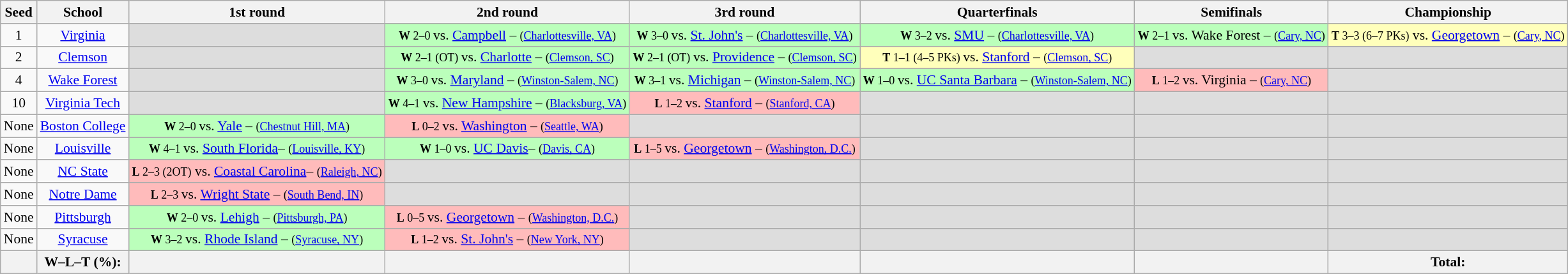<table class="sortable wikitable" style="white-space:nowrap; text-align:center; font-size:90%;">
<tr>
<th>Seed</th>
<th>School</th>
<th>1st round</th>
<th>2nd round</th>
<th>3rd round</th>
<th>Quarterfinals</th>
<th>Semifinals</th>
<th>Championship</th>
</tr>
<tr>
<td>1</td>
<td><a href='#'>Virginia</a></td>
<td bgcolor=#ddd></td>
<td style="background:#bfb;"><small> <strong>W</strong> 2–0 </small> vs. <a href='#'>Campbell</a> – <small>(<a href='#'>Charlottesville, VA</a>)</small></td>
<td style="background:#bfb;"><small> <strong>W</strong> 3–0 </small> vs. <a href='#'>St. John's</a> – <small>(<a href='#'>Charlottesville, VA</a>)</small></td>
<td style="background:#bfb;"><small> <strong>W</strong> 3–2 </small> vs. <a href='#'>SMU</a> – <small>(<a href='#'>Charlottesville, VA</a>)</small></td>
<td style="background:#bfb;"><small> <strong>W</strong> 2–1 </small> vs. Wake Forest – <small>(<a href='#'>Cary, NC</a>)</small></td>
<td style="background:#ffb;"><small> <strong>T</strong> 3–3 (6–7 PKs)</small> vs. <a href='#'>Georgetown</a> – <small>(<a href='#'>Cary, NC</a>)</small></td>
</tr>
<tr>
<td>2</td>
<td><a href='#'>Clemson</a></td>
<td bgcolor=#ddd></td>
<td style="background:#bfb;"><small> <strong>W</strong> 2–1 (OT) </small> vs. <a href='#'>Charlotte</a> – <small>(<a href='#'>Clemson, SC</a>)</small></td>
<td style="background:#bfb;"><small> <strong>W</strong> 2–1 (OT) </small> vs. <a href='#'>Providence</a> – <small>(<a href='#'>Clemson, SC</a>)</small></td>
<td style="background:#ffb;"><small> <strong>T</strong> 1–1 (4–5 PKs) </small> vs. <a href='#'>Stanford</a> – <small>(<a href='#'>Clemson, SC</a>)</small></td>
<td bgcolor=#ddd></td>
<td bgcolor=#ddd></td>
</tr>
<tr>
<td>4</td>
<td><a href='#'>Wake Forest</a></td>
<td bgcolor=#ddd></td>
<td style="background:#bfb;"><small> <strong>W</strong> 3–0 </small> vs. <a href='#'>Maryland</a> – <small>(<a href='#'>Winston-Salem, NC</a>)</small></td>
<td style="background:#bfb;"><small> <strong>W</strong> 3–1 </small> vs. <a href='#'>Michigan</a> – <small>(<a href='#'>Winston-Salem, NC</a>)</small></td>
<td style="background:#bfb;"><small> <strong>W</strong> 1–0 </small> vs. <a href='#'>UC Santa Barbara</a> – <small>(<a href='#'>Winston-Salem, NC</a>)</small></td>
<td style="background:#fbb;"><small> <strong>L</strong> 1–2 </small> vs. Virginia – <small>(<a href='#'>Cary, NC</a>)</small></td>
<td bgcolor=#ddd></td>
</tr>
<tr>
<td>10</td>
<td><a href='#'>Virginia Tech</a></td>
<td bgcolor=#ddd></td>
<td style="background:#bfb;"><small> <strong>W</strong> 4–1 </small> vs. <a href='#'>New Hampshire</a> – <small>(<a href='#'>Blacksburg, VA</a>)</small></td>
<td style="background:#fbb;"><small> <strong>L</strong> 1–2 </small> vs. <a href='#'>Stanford</a> – <small>(<a href='#'>Stanford, CA</a>)</small></td>
<td bgcolor=#ddd></td>
<td bgcolor=#ddd></td>
<td bgcolor=#ddd></td>
</tr>
<tr>
<td>None</td>
<td><a href='#'>Boston College</a></td>
<td style="background:#bfb;"><small> <strong>W</strong> 2–0 </small> vs. <a href='#'>Yale</a> – <small>(<a href='#'>Chestnut Hill, MA</a>)</small></td>
<td style="background:#fbb;"><small> <strong>L</strong> 0–2 </small> vs. <a href='#'>Washington</a> – <small>(<a href='#'>Seattle, WA</a>)</small></td>
<td bgcolor=#ddd></td>
<td bgcolor=#ddd></td>
<td bgcolor=#ddd></td>
<td bgcolor=#ddd></td>
</tr>
<tr>
<td>None</td>
<td><a href='#'>Louisville</a></td>
<td style="background:#bfb;"><small> <strong>W</strong> 4–1 </small> vs. <a href='#'>South Florida</a>– <small>(<a href='#'>Louisville, KY</a>)</small></td>
<td style="background:#bfb;"><small> <strong>W</strong> 1–0 </small> vs. <a href='#'>UC Davis</a>– <small>(<a href='#'>Davis, CA</a>)</small></td>
<td style="background:#fbb;"><small> <strong>L</strong> 1–5 </small> vs. <a href='#'>Georgetown</a> – <small>(<a href='#'>Washington, D.C.</a>)</small></td>
<td bgcolor=#ddd></td>
<td bgcolor=#ddd></td>
<td bgcolor=#ddd></td>
</tr>
<tr>
<td>None</td>
<td><a href='#'>NC State</a></td>
<td style="background:#fbb;"><small> <strong>L</strong> 2–3 (2OT)</small> vs. <a href='#'>Coastal Carolina</a>– <small>(<a href='#'>Raleigh, NC</a>)</small></td>
<td bgcolor=#ddd></td>
<td bgcolor=#ddd></td>
<td bgcolor=#ddd></td>
<td bgcolor=#ddd></td>
<td bgcolor=#ddd></td>
</tr>
<tr>
<td>None</td>
<td><a href='#'>Notre Dame</a></td>
<td style="background:#fbb;"><small> <strong>L</strong> 2–3 </small> vs. <a href='#'>Wright State</a> – <small>(<a href='#'>South Bend, IN</a>)</small></td>
<td bgcolor=#ddd></td>
<td bgcolor=#ddd></td>
<td bgcolor=#ddd></td>
<td bgcolor=#ddd></td>
<td bgcolor=#ddd></td>
</tr>
<tr>
<td>None</td>
<td><a href='#'>Pittsburgh</a></td>
<td style="background:#bfb;"><small> <strong>W</strong> 2–0 </small> vs. <a href='#'>Lehigh</a> – <small>(<a href='#'>Pittsburgh, PA</a>)</small></td>
<td style="background:#fbb;"><small> <strong>L</strong> 0–5 </small> vs. <a href='#'>Georgetown</a> – <small>(<a href='#'>Washington, D.C.</a>)</small></td>
<td bgcolor=#ddd></td>
<td bgcolor=#ddd></td>
<td bgcolor=#ddd></td>
<td bgcolor=#ddd></td>
</tr>
<tr>
<td>None</td>
<td><a href='#'>Syracuse</a></td>
<td style="background:#bfb;"><small> <strong>W</strong> 3–2 </small> vs. <a href='#'>Rhode Island</a> – <small>(<a href='#'>Syracuse, NY</a>)</small></td>
<td style="background:#fbb;"><small> <strong>L</strong> 1–2 </small> vs. <a href='#'>St. John's</a> – <small>(<a href='#'>New York, NY</a>)</small></td>
<td bgcolor=#ddd></td>
<td bgcolor=#ddd></td>
<td bgcolor=#ddd></td>
<td bgcolor=#ddd></td>
</tr>
<tr>
<th></th>
<th>W–L–T (%):</th>
<th></th>
<th></th>
<th></th>
<th></th>
<th></th>
<th> Total: </th>
</tr>
</table>
